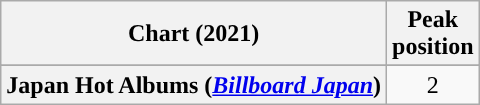<table class="wikitable sortable plainrowheaders" style="text-align:center;">
<tr>
<th scope="col">Chart (2021)</th>
<th scope="col">Peak<br>position</th>
</tr>
<tr>
</tr>
<tr>
<th scope="row">Japan Hot Albums (<em><a href='#'>Billboard Japan</a></em>)</th>
<td>2</td>
</tr>
</table>
